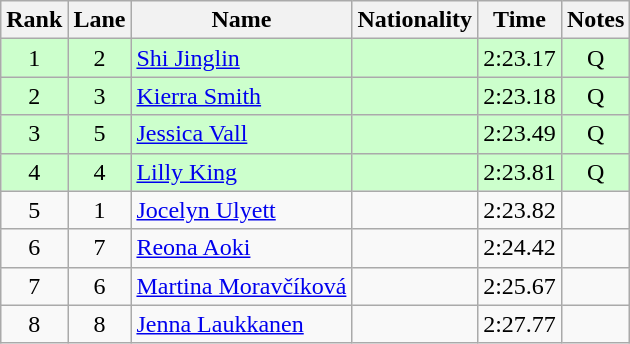<table class="wikitable sortable" style="text-align:center">
<tr>
<th>Rank</th>
<th>Lane</th>
<th>Name</th>
<th>Nationality</th>
<th>Time</th>
<th>Notes</th>
</tr>
<tr bgcolor=ccffcc>
<td>1</td>
<td>2</td>
<td align=left><a href='#'>Shi Jinglin</a></td>
<td align=left></td>
<td>2:23.17</td>
<td>Q</td>
</tr>
<tr bgcolor=ccffcc>
<td>2</td>
<td>3</td>
<td align=left><a href='#'>Kierra Smith</a></td>
<td align=left></td>
<td>2:23.18</td>
<td>Q</td>
</tr>
<tr bgcolor=ccffcc>
<td>3</td>
<td>5</td>
<td align=left><a href='#'>Jessica Vall</a></td>
<td align=left></td>
<td>2:23.49</td>
<td>Q</td>
</tr>
<tr bgcolor=ccffcc>
<td>4</td>
<td>4</td>
<td align=left><a href='#'>Lilly King</a></td>
<td align=left></td>
<td>2:23.81</td>
<td>Q</td>
</tr>
<tr>
<td>5</td>
<td>1</td>
<td align=left><a href='#'>Jocelyn Ulyett</a></td>
<td align=left></td>
<td>2:23.82</td>
<td></td>
</tr>
<tr>
<td>6</td>
<td>7</td>
<td align=left><a href='#'>Reona Aoki</a></td>
<td align=left></td>
<td>2:24.42</td>
<td></td>
</tr>
<tr>
<td>7</td>
<td>6</td>
<td align=left><a href='#'>Martina Moravčíková</a></td>
<td align=left></td>
<td>2:25.67</td>
<td></td>
</tr>
<tr>
<td>8</td>
<td>8</td>
<td align=left><a href='#'>Jenna Laukkanen</a></td>
<td align=left></td>
<td>2:27.77</td>
<td></td>
</tr>
</table>
